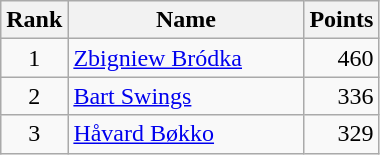<table class="wikitable" border="1">
<tr>
<th width=30>Rank</th>
<th width=150>Name</th>
<th width=25>Points</th>
</tr>
<tr>
<td align=center>1</td>
<td> <a href='#'>Zbigniew Bródka</a></td>
<td align=right>460</td>
</tr>
<tr>
<td align=center>2</td>
<td> <a href='#'>Bart Swings</a></td>
<td align=right>336</td>
</tr>
<tr>
<td align=center>3</td>
<td> <a href='#'>Håvard Bøkko</a></td>
<td align=right>329</td>
</tr>
</table>
